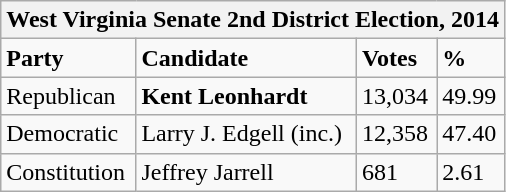<table class="wikitable">
<tr>
<th colspan="4">West Virginia Senate 2nd District Election, 2014</th>
</tr>
<tr>
<td><strong>Party</strong></td>
<td><strong>Candidate</strong></td>
<td><strong>Votes</strong></td>
<td><strong>%</strong></td>
</tr>
<tr>
<td>Republican</td>
<td><strong>Kent Leonhardt</strong></td>
<td>13,034</td>
<td>49.99</td>
</tr>
<tr>
<td>Democratic</td>
<td>Larry J. Edgell (inc.)</td>
<td>12,358</td>
<td>47.40</td>
</tr>
<tr>
<td>Constitution</td>
<td>Jeffrey Jarrell</td>
<td>681</td>
<td>2.61</td>
</tr>
</table>
